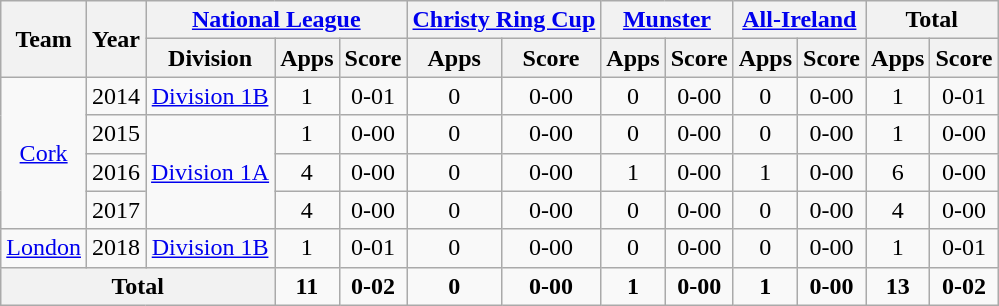<table class="wikitable" style="text-align:center">
<tr>
<th rowspan="2">Team</th>
<th rowspan="2">Year</th>
<th colspan="3"><a href='#'>National League</a></th>
<th colspan="2"><a href='#'>Christy Ring Cup</a></th>
<th colspan="2"><a href='#'>Munster</a></th>
<th colspan="2"><a href='#'>All-Ireland</a></th>
<th colspan="2">Total</th>
</tr>
<tr>
<th>Division</th>
<th>Apps</th>
<th>Score</th>
<th>Apps</th>
<th>Score</th>
<th>Apps</th>
<th>Score</th>
<th>Apps</th>
<th>Score</th>
<th>Apps</th>
<th>Score</th>
</tr>
<tr>
<td rowspan="4"><a href='#'>Cork</a></td>
<td>2014</td>
<td rowspan="1"><a href='#'>Division 1B</a></td>
<td>1</td>
<td>0-01</td>
<td>0</td>
<td>0-00</td>
<td>0</td>
<td>0-00</td>
<td>0</td>
<td>0-00</td>
<td>1</td>
<td>0-01</td>
</tr>
<tr>
<td>2015</td>
<td rowspan="3"><a href='#'>Division 1A</a></td>
<td>1</td>
<td>0-00</td>
<td>0</td>
<td>0-00</td>
<td>0</td>
<td>0-00</td>
<td>0</td>
<td>0-00</td>
<td>1</td>
<td>0-00</td>
</tr>
<tr>
<td>2016</td>
<td>4</td>
<td>0-00</td>
<td>0</td>
<td>0-00</td>
<td>1</td>
<td>0-00</td>
<td>1</td>
<td>0-00</td>
<td>6</td>
<td>0-00</td>
</tr>
<tr>
<td>2017</td>
<td>4</td>
<td>0-00</td>
<td>0</td>
<td>0-00</td>
<td>0</td>
<td>0-00</td>
<td>0</td>
<td>0-00</td>
<td>4</td>
<td>0-00</td>
</tr>
<tr>
<td rowspan="1"><a href='#'>London</a></td>
<td>2018</td>
<td rowspan="1"><a href='#'>Division 1B</a></td>
<td>1</td>
<td>0-01</td>
<td>0</td>
<td>0-00</td>
<td>0</td>
<td>0-00</td>
<td>0</td>
<td>0-00</td>
<td>1</td>
<td>0-01</td>
</tr>
<tr>
<th colspan="3">Total</th>
<td><strong>11</strong></td>
<td><strong>0-02</strong></td>
<td><strong>0</strong></td>
<td><strong>0-00</strong></td>
<td><strong>1</strong></td>
<td><strong>0-00</strong></td>
<td><strong>1</strong></td>
<td><strong>0-00</strong></td>
<td><strong>13</strong></td>
<td><strong>0-02</strong></td>
</tr>
</table>
